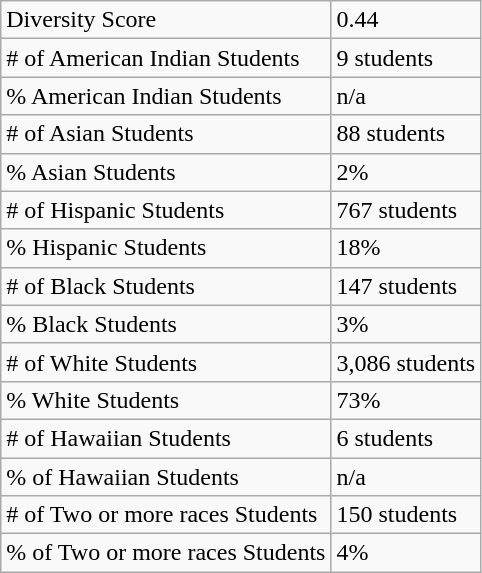<table class="wikitable">
<tr>
<td>Diversity Score</td>
<td>0.44</td>
</tr>
<tr>
<td># of American Indian Students</td>
<td>9 students</td>
</tr>
<tr>
<td>% American Indian Students</td>
<td>n/a</td>
</tr>
<tr>
<td># of Asian Students</td>
<td>88 students</td>
</tr>
<tr>
<td>% Asian Students</td>
<td>2%</td>
</tr>
<tr>
<td># of Hispanic Students</td>
<td>767 students</td>
</tr>
<tr>
<td>% Hispanic Students</td>
<td>18%</td>
</tr>
<tr>
<td># of Black Students</td>
<td>147 students</td>
</tr>
<tr>
<td>% Black Students</td>
<td>3%</td>
</tr>
<tr>
<td># of White Students</td>
<td>3,086 students</td>
</tr>
<tr>
<td>% White Students</td>
<td>73%</td>
</tr>
<tr>
<td># of Hawaiian Students</td>
<td>6 students</td>
</tr>
<tr>
<td>% of Hawaiian Students</td>
<td>n/a</td>
</tr>
<tr>
<td># of Two or more races Students</td>
<td>150 students</td>
</tr>
<tr>
<td>% of Two or more races Students</td>
<td>4%</td>
</tr>
</table>
